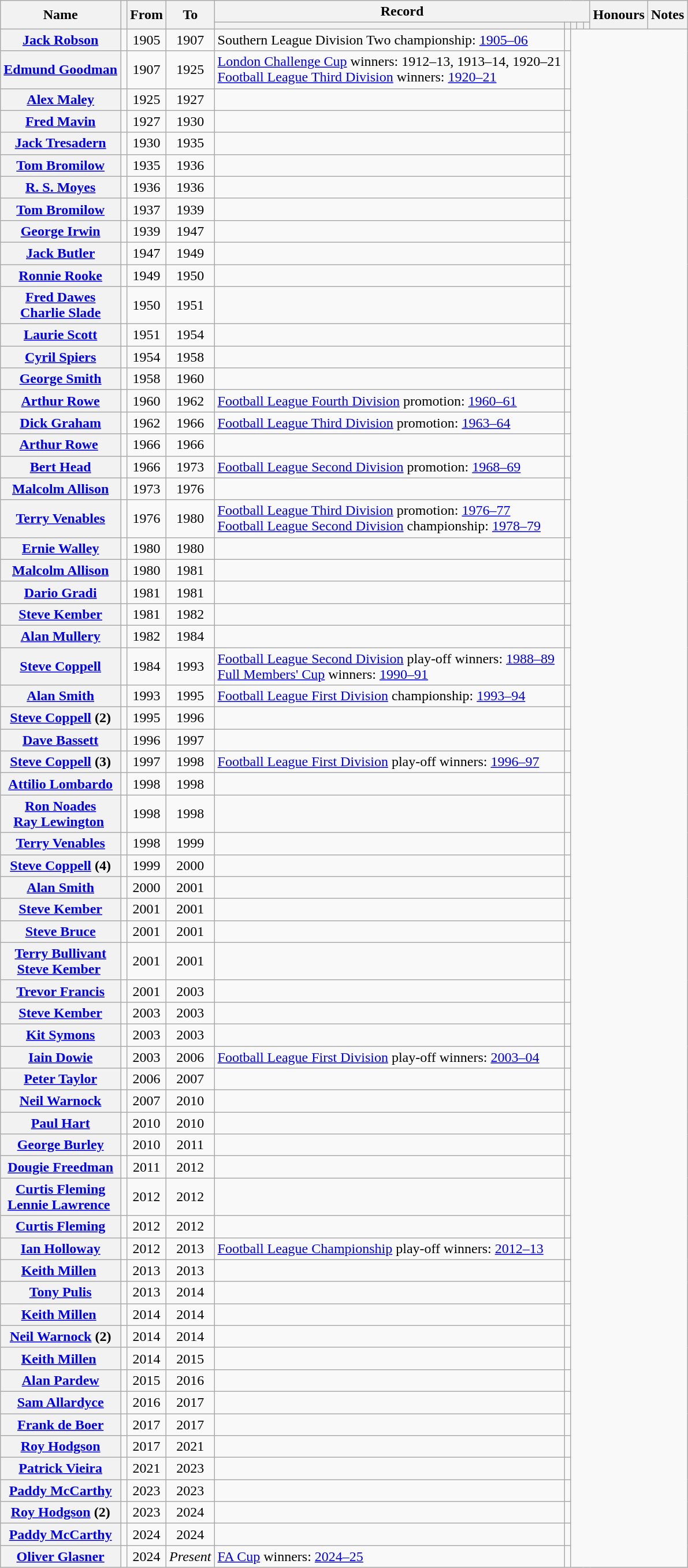<table class="wikitable sortable plainrowheaders" style="text-align:center">
<tr>
<th scope=col rowspan=2>Name</th>
<th scope=col rowspan=2></th>
<th scope=col rowspan=2>From</th>
<th scope=col rowspan=2>To</th>
<th scope=col colspan=5>Record</th>
<th scope=col rowspan=2 class=unsortable>Honours</th>
<th scope=col rowspan=2 class=unsortable>Notes</th>
</tr>
<tr>
<th scope=col></th>
<th scope=col></th>
<th scope=col></th>
<th scope=col></th>
<th scope=col></th>
</tr>
<tr>
<th scope=row data-sort-value="Robson, Jack"><a href='#'>Jack Robson</a></th>
<td align=left></td>
<td>1905</td>
<td>1907<br></td>
<td align=left>Southern League Division Two championship: <a href='#'>1905–06</a></td>
<td></td>
</tr>
<tr>
<th scope=row data-sort-value="Goodman, Edmund"><a href='#'>Edmund Goodman</a></th>
<td align=left></td>
<td>1907</td>
<td>1925<br></td>
<td align=left><a href='#'>London Challenge Cup</a> winners: 1912–13, 1913–14, 1920–21<br><a href='#'>Football League Third Division</a> winners: <a href='#'>1920–21</a></td>
<td></td>
</tr>
<tr>
<th scope=row data-sort-value="Maley, Alex"><a href='#'>Alex Maley</a></th>
<td align=left></td>
<td>1925</td>
<td>1927<br></td>
<td align=left></td>
<td></td>
</tr>
<tr>
<th scope=row data-sort-value="Mavin, Fred"><a href='#'>Fred Mavin</a></th>
<td align=left></td>
<td>1927</td>
<td>1930<br></td>
<td align=left></td>
<td></td>
</tr>
<tr>
<th scope=row data-sort-value="Tresadern, Jack"><a href='#'>Jack Tresadern</a></th>
<td align=left></td>
<td>1930</td>
<td>1935<br></td>
<td align=left></td>
<td></td>
</tr>
<tr>
<th scope=row data-sort-value="Bromilow, Tom"><a href='#'>Tom Bromilow</a></th>
<td align=left></td>
<td>1935</td>
<td>1936<br></td>
<td align=left></td>
<td></td>
</tr>
<tr>
<th scope=row data-sort-value="Moyes, R. S."><a href='#'>R. S. Moyes</a></th>
<td align=left></td>
<td>1936</td>
<td>1936<br></td>
<td align=left></td>
<td></td>
</tr>
<tr>
<th scope=row data-sort-value="Bromilow, Tom"><a href='#'>Tom Bromilow</a></th>
<td align=left></td>
<td>1937</td>
<td>1939<br></td>
<td align=left></td>
<td></td>
</tr>
<tr>
<th scope=row data-sort-value="Irwin, George"><a href='#'>George Irwin</a></th>
<td align=left></td>
<td>1939</td>
<td>1947<br></td>
<td align=left></td>
<td></td>
</tr>
<tr>
<th scope=row data-sort-value="Butler, Jack"><a href='#'>Jack Butler</a></th>
<td align=left></td>
<td>1947</td>
<td>1949<br></td>
<td align=left></td>
<td></td>
</tr>
<tr>
<th scope=row data-sort-value="Rooke, Ronnie"><a href='#'>Ronnie Rooke</a></th>
<td align=left></td>
<td>1949</td>
<td>1950<br></td>
<td align=left></td>
<td></td>
</tr>
<tr>
<th scope=row data-sort-value="Dawes, Fred"><a href='#'>Fred Dawes</a><br><a href='#'>Charlie Slade</a></th>
<td align=left><br></td>
<td>1950</td>
<td>1951<br></td>
<td align=left></td>
<td></td>
</tr>
<tr>
<th scope=row data-sort-value="Scott, Laurie"><a href='#'>Laurie Scott</a></th>
<td align=left></td>
<td>1951</td>
<td>1954<br></td>
<td align=left></td>
<td></td>
</tr>
<tr>
<th scope=row data-sort-value="Spiers, Cyril"><a href='#'>Cyril Spiers</a></th>
<td align=left></td>
<td>1954</td>
<td>1958<br></td>
<td align=left></td>
<td></td>
</tr>
<tr>
<th scope=row data-sort-value="Smith, George"><a href='#'>George Smith</a></th>
<td align=left></td>
<td>1958</td>
<td>1960<br></td>
<td align=left></td>
<td></td>
</tr>
<tr>
<th scope=row data-sort-value="Rowe, Arthur"><a href='#'>Arthur Rowe</a></th>
<td align=left></td>
<td>1960</td>
<td>1962<br></td>
<td align=left><a href='#'>Football League Fourth Division</a> promotion: <a href='#'>1960–61</a></td>
<td></td>
</tr>
<tr>
<th scope=row data-sort-value="Graham, Dick"><a href='#'>Dick Graham</a></th>
<td align=left></td>
<td>1962</td>
<td>1966<br></td>
<td align=left><a href='#'>Football League Third Division</a> promotion: <a href='#'>1963–64</a></td>
<td></td>
</tr>
<tr>
<th scope=row data-sort-value="Rowe, Arthur"><a href='#'>Arthur Rowe</a> </th>
<td align=left></td>
<td>1966</td>
<td>1966<br></td>
<td align=left></td>
<td></td>
</tr>
<tr>
<th scope=row data-sort-value="Head, Bert"><a href='#'>Bert Head</a></th>
<td align=left></td>
<td>1966</td>
<td>1973<br></td>
<td align=left><a href='#'>Football League Second Division</a> promotion: <a href='#'>1968–69</a></td>
<td></td>
</tr>
<tr>
<th scope=row data-sort-value="Allison, Malcolm"><a href='#'>Malcolm Allison</a></th>
<td align=left></td>
<td>1973</td>
<td>1976<br></td>
<td align=left></td>
<td></td>
</tr>
<tr>
<th scope=row data-sort-value="Venables, Terry"><a href='#'>Terry Venables</a></th>
<td align=left></td>
<td>1976</td>
<td>1980<br></td>
<td align=left><a href='#'>Football League Third Division</a> promotion: <a href='#'>1976–77</a><br><a href='#'>Football League Second Division</a> championship: <a href='#'>1978–79</a></td>
<td></td>
</tr>
<tr>
<th scope=row data-sort-value="Walley, Ernie"><a href='#'>Ernie Walley</a> </th>
<td align=left></td>
<td>1980</td>
<td>1980<br></td>
<td align=left></td>
<td></td>
</tr>
<tr>
<th scope=row data-sort-value="Allison, Malcolm"><a href='#'>Malcolm Allison</a></th>
<td align=left></td>
<td>1980</td>
<td>1981<br></td>
<td align=left></td>
<td></td>
</tr>
<tr>
<th scope=row data-sort-value="Gradi, Dario"><a href='#'>Dario Gradi</a></th>
<td align=left></td>
<td>1981</td>
<td>1981<br></td>
<td align=left></td>
<td></td>
</tr>
<tr>
<th scope=row data-sort-value="Kember, Steve"><a href='#'>Steve Kember</a></th>
<td align=left></td>
<td>1981</td>
<td>1982<br></td>
<td align=left></td>
<td></td>
</tr>
<tr>
<th scope=row data-sort-value="Mullery, Alan"><a href='#'>Alan Mullery</a></th>
<td align=left></td>
<td>1982</td>
<td>1984<br></td>
<td align=left></td>
<td></td>
</tr>
<tr>
<th scope=row data-sort-value="Coppell, Steve"><a href='#'>Steve Coppell</a></th>
<td align=left></td>
<td>1984</td>
<td>1993<br></td>
<td align=left><a href='#'>Football League Second Division</a> play-off winners: <a href='#'>1988–89</a><br><a href='#'>Full Members' Cup</a> winners: <a href='#'>1990–91</a></td>
<td></td>
</tr>
<tr>
<th scope=row data-sort-value="Smith, Alan"><a href='#'>Alan Smith</a></th>
<td align=left></td>
<td>1993</td>
<td>1995<br></td>
<td align=left><a href='#'>Football League First Division</a> championship: <a href='#'>1993–94</a></td>
<td></td>
</tr>
<tr>
<th scope=row data-sort-value="Coppell, Steve"><a href='#'>Steve Coppell</a> (2)</th>
<td align=left></td>
<td>1995</td>
<td>1996<br></td>
<td align=left></td>
<td></td>
</tr>
<tr>
<th scope=row data-sort-value="Bassett, Dave"><a href='#'>Dave Bassett</a></th>
<td align=left></td>
<td>1996</td>
<td>1997<br></td>
<td align=left></td>
<td></td>
</tr>
<tr>
<th scope=row data-sort-value="Coppell, Steve"><a href='#'>Steve Coppell</a> (3)</th>
<td align=left></td>
<td>1997</td>
<td>1998<br></td>
<td align=left><a href='#'>Football League First Division</a> play-off winners: <a href='#'>1996–97</a></td>
<td></td>
</tr>
<tr>
<th scope=row data-sort-value="Lombardo, Attilio"><a href='#'>Attilio Lombardo</a></th>
<td align=left></td>
<td>1998</td>
<td>1998<br></td>
<td align=left></td>
<td></td>
</tr>
<tr>
<th scope=row data-sort-value="Noades, Ron"><a href='#'>Ron Noades</a><br><a href='#'>Ray Lewington</a> </th>
<td align=left><br></td>
<td>1998</td>
<td>1998<br></td>
<td align=left></td>
<td></td>
</tr>
<tr>
<th scope=row data-sort-value="Venables, Terry"><a href='#'>Terry Venables</a></th>
<td align=left></td>
<td>1998</td>
<td>1999<br></td>
<td align=left></td>
<td></td>
</tr>
<tr>
<th scope=row data-sort-value="Coppell, Steve"><a href='#'>Steve Coppell</a> (4)</th>
<td align=left></td>
<td>1999</td>
<td>2000<br></td>
<td align=left></td>
<td></td>
</tr>
<tr>
<th scope=row data-sort-value="Smith, Alan"><a href='#'>Alan Smith</a></th>
<td align=left></td>
<td>2000</td>
<td>2001<br></td>
<td align=left></td>
<td></td>
</tr>
<tr>
<th scope=row data-sort-value="Kember, Steve"><a href='#'>Steve Kember</a> </th>
<td align=left></td>
<td>2001</td>
<td>2001<br></td>
<td align=left></td>
<td></td>
</tr>
<tr>
<th scope=row data-sort-value="Bruce, Steve"><a href='#'>Steve Bruce</a></th>
<td align=left></td>
<td>2001</td>
<td>2001<br></td>
<td align=left></td>
<td></td>
</tr>
<tr>
<th scope=row data-sort-value="Bullivant, Terry"><a href='#'>Terry Bullivant</a><br><a href='#'>Steve Kember</a> </th>
<td align=left><br></td>
<td>2001</td>
<td>2001<br></td>
<td align=left></td>
<td></td>
</tr>
<tr>
<th scope=row data-sort-value="Francis, Trevor"><a href='#'>Trevor Francis</a></th>
<td align=left></td>
<td>2001</td>
<td>2003<br></td>
<td align=left></td>
<td></td>
</tr>
<tr>
<th scope=row data-sort-value="Kember, Steve"><a href='#'>Steve Kember</a></th>
<td align=left></td>
<td>2003</td>
<td>2003<br></td>
<td align=left></td>
<td></td>
</tr>
<tr>
<th scope=row data-sort-value="Symons, Kit"><a href='#'>Kit Symons</a> </th>
<td align=left></td>
<td>2003</td>
<td>2003<br></td>
<td align=left></td>
<td></td>
</tr>
<tr>
<th scope=row data-sort-value="Dowie, Iain"><a href='#'>Iain Dowie</a></th>
<td align=left></td>
<td>2003</td>
<td>2006<br></td>
<td align=left><a href='#'>Football League First Division</a> play-off winners: <a href='#'>2003–04</a></td>
<td></td>
</tr>
<tr>
<th scope=row data-sort-value="Taylor, Peter"><a href='#'>Peter Taylor</a></th>
<td align=left></td>
<td>2006</td>
<td>2007<br></td>
<td align=left></td>
<td></td>
</tr>
<tr>
<th scope=row data-sort-value="Warnock, Neil"><a href='#'>Neil Warnock</a></th>
<td align=left></td>
<td>2007</td>
<td>2010<br></td>
<td align=left></td>
<td></td>
</tr>
<tr>
<th scope=row data-sort-value="Hart, Paul"><a href='#'>Paul Hart</a></th>
<td align=left></td>
<td>2010</td>
<td>2010<br></td>
<td align=left></td>
<td></td>
</tr>
<tr>
<th scope=row data-sort-value="Burley, George"><a href='#'>George Burley</a></th>
<td align=left></td>
<td>2010</td>
<td>2011<br></td>
<td align=left></td>
<td></td>
</tr>
<tr>
<th scope=row data-sort-value="Freedman, Dougie"><a href='#'>Dougie Freedman</a></th>
<td align=left></td>
<td>2011</td>
<td>2012<br></td>
<td align=left></td>
<td></td>
</tr>
<tr>
<th scope=row data-sort-value="Fleming, Curtis"><a href='#'>Curtis Fleming</a> <br><a href='#'>Lennie Lawrence</a> </th>
<td align=left><br></td>
<td>2012</td>
<td>2012<br></td>
<td align=left></td>
<td></td>
</tr>
<tr>
<th scope=row data-sort-value="Fleming, Curtis"><a href='#'>Curtis Fleming</a> </th>
<td align=left></td>
<td>2012</td>
<td>2012<br></td>
<td align=left></td>
<td></td>
</tr>
<tr>
<th scope=row data-sort-value="Holloway, Ian"><a href='#'>Ian Holloway</a></th>
<td align=left></td>
<td>2012</td>
<td>2013<br></td>
<td align=left><a href='#'>Football League Championship</a> play-off winners: <a href='#'>2012–13</a></td>
<td></td>
</tr>
<tr>
<th scope=row data-sort-value="Millen, Keith"><a href='#'>Keith Millen</a> </th>
<td align=left></td>
<td>2013</td>
<td>2013<br></td>
<td align=left></td>
<td></td>
</tr>
<tr>
<th scope=row data-sort-value="Pulis, Tony"><a href='#'>Tony Pulis</a></th>
<td align=left></td>
<td>2013</td>
<td>2014<br></td>
<td align=left></td>
<td></td>
</tr>
<tr>
<th scope=row data-sort-value="Millen, Keith"><a href='#'>Keith Millen</a> </th>
<td align=left></td>
<td>2014</td>
<td>2014<br></td>
<td align=left></td>
<td></td>
</tr>
<tr>
<th scope=row data-sort-value="Warnock, Neil"><a href='#'>Neil Warnock</a> (2)</th>
<td align=left></td>
<td>2014</td>
<td>2014<br></td>
<td align=left></td>
<td></td>
</tr>
<tr>
<th scope=row data-sort-value="Millen, Keith"><a href='#'>Keith Millen</a> </th>
<td align=left></td>
<td>2014</td>
<td>2015<br></td>
<td align=left></td>
<td></td>
</tr>
<tr>
<th scope=row data-sort-value="Pardew, Alan"><a href='#'>Alan Pardew</a></th>
<td align=left></td>
<td>2015</td>
<td>2016<br></td>
<td align=left></td>
<td></td>
</tr>
<tr>
<th scope=row data-sort-value="Allardyce, Sam"><a href='#'>Sam Allardyce</a></th>
<td align=left></td>
<td>2016</td>
<td>2017<br></td>
<td align=left></td>
<td></td>
</tr>
<tr>
<th scope=row data-sort-value="de Boer, Frank"><a href='#'>Frank de Boer</a></th>
<td align=left></td>
<td>2017</td>
<td>2017<br></td>
<td align=left></td>
<td></td>
</tr>
<tr>
<th scope=row data-sort-value="Hodgson, Roy"><a href='#'>Roy Hodgson</a></th>
<td align=left></td>
<td>2017</td>
<td>2021<br></td>
<td align=left></td>
<td></td>
</tr>
<tr>
<th scope=row data sort-value="Vieira, Patrick"><a href='#'>Patrick Vieira</a></th>
<td align=left></td>
<td>2021</td>
<td>2023<br></td>
<td align=left></td>
<td></td>
</tr>
<tr>
<th scope=row data sort-value="McCarthy, Paddy"><a href='#'>Paddy McCarthy</a></th>
<td align=left></td>
<td>2023</td>
<td>2023<br></td>
<td align=left></td>
<td></td>
</tr>
<tr>
<th scope=row data-sort-value="Hodgson, Roy"><a href='#'>Roy Hodgson</a> (2)</th>
<td align=left></td>
<td>2023</td>
<td>2024<br></td>
<td align=left></td>
<td></td>
</tr>
<tr>
<th scope=row data sort-value="McCarthy, Paddy"><a href='#'>Paddy McCarthy</a></th>
<td align=left></td>
<td>2024</td>
<td>2024<br></td>
<td align=left></td>
<td></td>
</tr>
<tr>
<th scope=row data sort-value="Glasner, Oliver"><a href='#'>Oliver Glasner</a></th>
<td align=left></td>
<td>2024</td>
<td><em>Present</em><br></td>
<td align=left><a href='#'>FA Cup</a> winners: <a href='#'>2024–25</a></td>
<td></td>
</tr>
</table>
